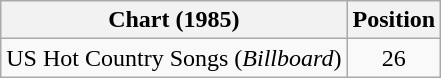<table class="wikitable">
<tr>
<th>Chart (1985)</th>
<th>Position</th>
</tr>
<tr>
<td>US Hot Country Songs (<em>Billboard</em>)</td>
<td align="center">26</td>
</tr>
</table>
